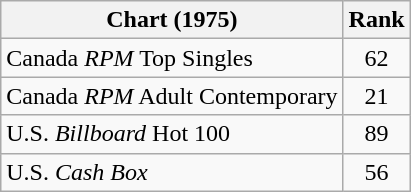<table class="wikitable sortable">
<tr>
<th>Chart (1975)</th>
<th>Rank</th>
</tr>
<tr>
<td>Canada <em>RPM</em> Top Singles</td>
<td style="text-align:center;">62</td>
</tr>
<tr>
<td>Canada <em>RPM</em> Adult Contemporary</td>
<td style="text-align:center;">21</td>
</tr>
<tr>
<td>U.S. <em>Billboard</em> Hot 100</td>
<td style="text-align:center;">89</td>
</tr>
<tr>
<td>U.S. <em>Cash Box</em></td>
<td style="text-align:center;">56</td>
</tr>
</table>
